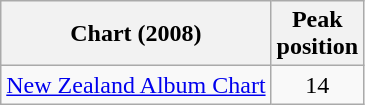<table class="wikitable">
<tr>
<th>Chart (2008)</th>
<th>Peak<br>position</th>
</tr>
<tr>
<td><a href='#'>New Zealand Album Chart</a></td>
<td style="text-align:center;">14</td>
</tr>
</table>
